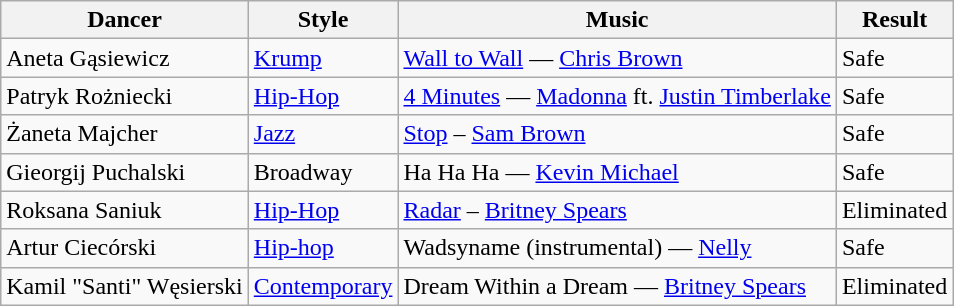<table class="wikitable">
<tr>
<th>Dancer</th>
<th>Style</th>
<th>Music</th>
<th>Result</th>
</tr>
<tr>
<td>Aneta Gąsiewicz</td>
<td><a href='#'>Krump</a></td>
<td><a href='#'>Wall to Wall</a> — <a href='#'>Chris Brown</a></td>
<td>Safe</td>
</tr>
<tr>
<td>Patryk Rożniecki</td>
<td><a href='#'>Hip-Hop</a></td>
<td><a href='#'>4 Minutes</a> — <a href='#'>Madonna</a> ft. <a href='#'>Justin Timberlake</a></td>
<td>Safe</td>
</tr>
<tr>
<td>Żaneta Majcher</td>
<td><a href='#'>Jazz</a></td>
<td><a href='#'>Stop</a> – <a href='#'>Sam Brown</a></td>
<td>Safe</td>
</tr>
<tr>
<td>Gieorgij Puchalski</td>
<td>Broadway</td>
<td>Ha Ha Ha — <a href='#'>Kevin Michael</a></td>
<td>Safe</td>
</tr>
<tr>
<td>Roksana Saniuk</td>
<td><a href='#'>Hip-Hop</a></td>
<td><a href='#'>Radar</a> – <a href='#'>Britney Spears</a></td>
<td>Eliminated</td>
</tr>
<tr>
<td>Artur Ciecórski</td>
<td><a href='#'>Hip-hop</a></td>
<td>Wadsyname (instrumental) — <a href='#'>Nelly</a></td>
<td>Safe</td>
</tr>
<tr>
<td>Kamil "Santi" Węsierski</td>
<td><a href='#'>Contemporary</a></td>
<td>Dream Within a Dream — <a href='#'>Britney Spears</a></td>
<td>Eliminated</td>
</tr>
</table>
